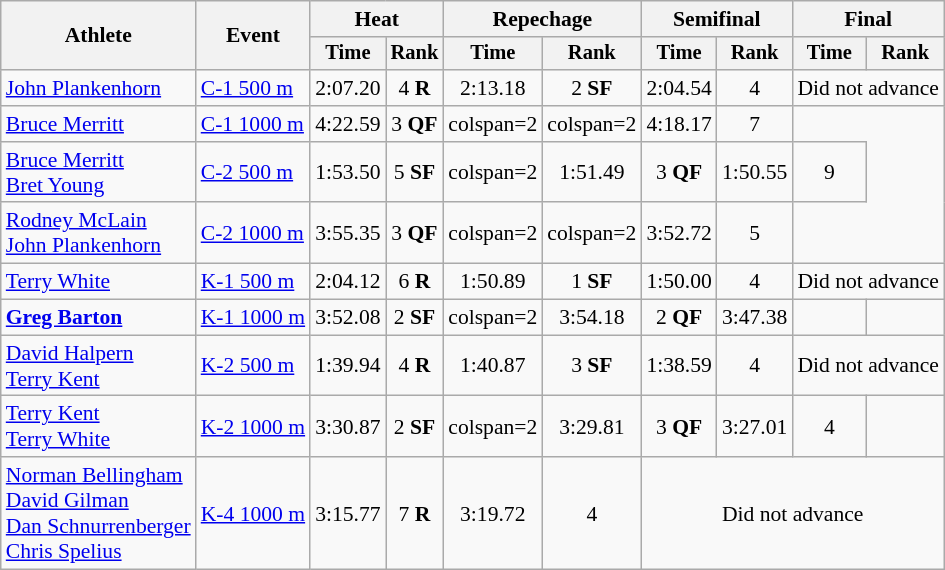<table class=wikitable style=font-size:90%;text-align:center>
<tr>
<th rowspan=2>Athlete</th>
<th rowspan=2>Event</th>
<th colspan=2>Heat</th>
<th colspan=2>Repechage</th>
<th colspan=2>Semifinal</th>
<th colspan=2>Final</th>
</tr>
<tr style=font-size:95%>
<th>Time</th>
<th>Rank</th>
<th>Time</th>
<th>Rank</th>
<th>Time</th>
<th>Rank</th>
<th>Time</th>
<th>Rank</th>
</tr>
<tr>
<td align=left><a href='#'>John Plankenhorn</a></td>
<td align=left><a href='#'>C-1 500 m</a></td>
<td>2:07.20</td>
<td>4 <strong>R</strong></td>
<td>2:13.18</td>
<td>2 <strong>SF</strong></td>
<td>2:04.54</td>
<td>4</td>
<td colspan=2>Did not advance</td>
</tr>
<tr>
<td align=left><a href='#'>Bruce Merritt</a></td>
<td align=left><a href='#'>C-1 1000 m</a></td>
<td>4:22.59</td>
<td>3 <strong>QF</strong></td>
<td>colspan=2 </td>
<td>colspan=2 </td>
<td>4:18.17</td>
<td>7</td>
</tr>
<tr>
<td align=left><a href='#'>Bruce Merritt</a><br><a href='#'>Bret Young</a></td>
<td align=left><a href='#'>C-2 500 m</a></td>
<td>1:53.50</td>
<td>5 <strong>SF</strong></td>
<td>colspan=2 </td>
<td>1:51.49</td>
<td>3 <strong>QF</strong></td>
<td>1:50.55</td>
<td>9</td>
</tr>
<tr>
<td align=left><a href='#'>Rodney McLain</a><br><a href='#'>John Plankenhorn</a></td>
<td align=left><a href='#'>C-2 1000 m</a></td>
<td>3:55.35</td>
<td>3 <strong>QF</strong></td>
<td>colspan=2 </td>
<td>colspan=2 </td>
<td>3:52.72</td>
<td>5</td>
</tr>
<tr>
<td align=left><a href='#'>Terry White</a></td>
<td align=left><a href='#'>K-1 500 m</a></td>
<td>2:04.12</td>
<td>6 <strong>R</strong></td>
<td>1:50.89</td>
<td>1 <strong>SF</strong></td>
<td>1:50.00</td>
<td>4</td>
<td colspan=2>Did not advance</td>
</tr>
<tr>
<td align=left><strong><a href='#'>Greg Barton</a></strong></td>
<td align=left><a href='#'>K-1 1000 m</a></td>
<td>3:52.08</td>
<td>2 <strong>SF</strong></td>
<td>colspan=2 </td>
<td>3:54.18</td>
<td>2 <strong>QF</strong></td>
<td>3:47.38</td>
<td></td>
</tr>
<tr>
<td align=left><a href='#'>David Halpern</a><br><a href='#'>Terry Kent</a></td>
<td align=left><a href='#'>K-2 500 m</a></td>
<td>1:39.94</td>
<td>4 <strong>R</strong></td>
<td>1:40.87</td>
<td>3 <strong>SF</strong></td>
<td>1:38.59</td>
<td>4</td>
<td colspan=2>Did not advance</td>
</tr>
<tr>
<td align=left><a href='#'>Terry Kent</a><br><a href='#'>Terry White</a></td>
<td align=left><a href='#'>K-2 1000 m</a></td>
<td>3:30.87</td>
<td>2 <strong>SF</strong></td>
<td>colspan=2 </td>
<td>3:29.81</td>
<td>3 <strong>QF</strong></td>
<td>3:27.01</td>
<td>4</td>
</tr>
<tr>
<td align=left><a href='#'>Norman Bellingham</a><br><a href='#'>David Gilman</a><br><a href='#'>Dan Schnurrenberger</a><br><a href='#'>Chris Spelius</a></td>
<td align=left><a href='#'>K-4 1000 m</a></td>
<td>3:15.77</td>
<td>7 <strong>R</strong></td>
<td>3:19.72</td>
<td>4</td>
<td colspan=4>Did not advance</td>
</tr>
</table>
